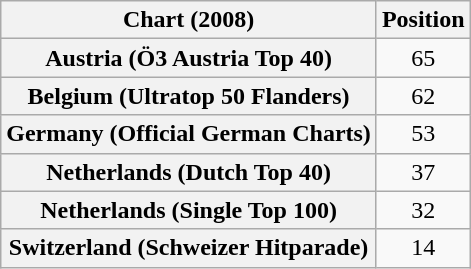<table class="wikitable sortable plainrowheaders" style="text-align:center">
<tr>
<th>Chart (2008)</th>
<th>Position</th>
</tr>
<tr>
<th scope="row">Austria (Ö3 Austria Top 40)</th>
<td>65</td>
</tr>
<tr>
<th scope="row">Belgium (Ultratop 50 Flanders)</th>
<td>62</td>
</tr>
<tr>
<th scope="row">Germany (Official German Charts)</th>
<td>53</td>
</tr>
<tr>
<th scope="row">Netherlands (Dutch Top 40)</th>
<td>37</td>
</tr>
<tr>
<th scope="row">Netherlands (Single Top 100)</th>
<td>32</td>
</tr>
<tr>
<th scope="row">Switzerland (Schweizer Hitparade)</th>
<td>14</td>
</tr>
</table>
